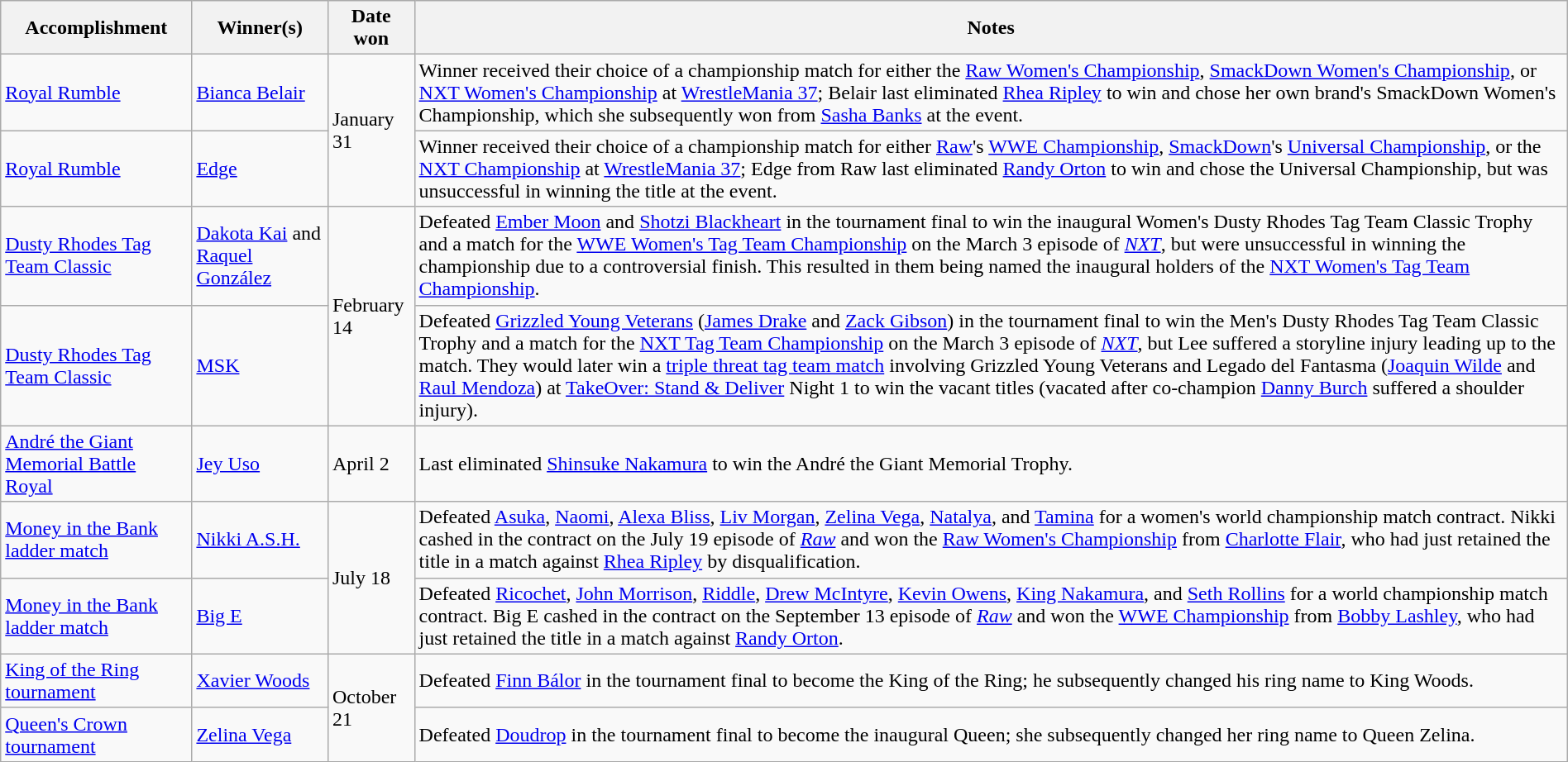<table class="wikitable" style="width:100%;">
<tr>
<th>Accomplishment</th>
<th>Winner(s)</th>
<th>Date won</th>
<th>Notes</th>
</tr>
<tr>
<td><a href='#'>Royal Rumble</a><br></td>
<td><a href='#'>Bianca Belair</a></td>
<td rowspan=2>January 31</td>
<td>Winner received their choice of a championship match for either the <a href='#'>Raw Women's Championship</a>, <a href='#'>SmackDown Women's Championship</a>, or <a href='#'>NXT Women's Championship</a> at <a href='#'>WrestleMania 37</a>; Belair last eliminated <a href='#'>Rhea Ripley</a> to win and chose her own brand's SmackDown Women's Championship, which she subsequently won from <a href='#'>Sasha Banks</a> at the event.</td>
</tr>
<tr>
<td><a href='#'>Royal Rumble</a><br></td>
<td><a href='#'>Edge</a></td>
<td>Winner received their choice of a championship match for either <a href='#'>Raw</a>'s <a href='#'>WWE Championship</a>, <a href='#'>SmackDown</a>'s <a href='#'>Universal Championship</a>, or the <a href='#'>NXT Championship</a> at <a href='#'>WrestleMania 37</a>; Edge from Raw last eliminated <a href='#'>Randy Orton</a> to win and chose the Universal Championship, but was unsuccessful in winning the title at the event.</td>
</tr>
<tr>
<td><a href='#'>Dusty Rhodes Tag Team Classic</a><br></td>
<td><a href='#'>Dakota Kai</a> and <a href='#'>Raquel González</a></td>
<td rowspan=2>February 14</td>
<td>Defeated <a href='#'>Ember Moon</a> and <a href='#'>Shotzi Blackheart</a> in the tournament final to win the inaugural Women's Dusty Rhodes Tag Team Classic Trophy and a match for the <a href='#'>WWE Women's Tag Team Championship</a> on the March 3 episode of <em><a href='#'>NXT</a></em>, but were unsuccessful in winning the championship due to a controversial finish. This resulted in them being named the inaugural holders of the <a href='#'>NXT Women's Tag Team Championship</a>.</td>
</tr>
<tr>
<td><a href='#'>Dusty Rhodes Tag Team Classic</a><br></td>
<td><a href='#'>MSK</a><br></td>
<td>Defeated <a href='#'>Grizzled Young Veterans</a> (<a href='#'>James Drake</a> and <a href='#'>Zack Gibson</a>) in the tournament final to win the Men's Dusty Rhodes Tag Team Classic Trophy and a match for the <a href='#'>NXT Tag Team Championship</a> on the March 3 episode of <em><a href='#'>NXT</a></em>, but Lee suffered a storyline injury leading up to the match. They would later win a <a href='#'>triple threat tag team match</a> involving Grizzled Young Veterans and Legado del Fantasma (<a href='#'>Joaquin Wilde</a> and <a href='#'>Raul Mendoza</a>) at <a href='#'>TakeOver: Stand & Deliver</a> Night 1 to win the vacant titles (vacated after co-champion <a href='#'>Danny Burch</a> suffered a shoulder injury).</td>
</tr>
<tr>
<td><a href='#'>André the Giant Memorial Battle Royal</a></td>
<td><a href='#'>Jey Uso</a></td>
<td>April 2<br></td>
<td>Last eliminated <a href='#'>Shinsuke Nakamura</a> to win the André the Giant Memorial Trophy.</td>
</tr>
<tr>
<td><a href='#'>Money in the Bank ladder match</a><br></td>
<td><a href='#'>Nikki A.S.H.</a></td>
<td rowspan=2>July 18</td>
<td>Defeated <a href='#'>Asuka</a>, <a href='#'>Naomi</a>, <a href='#'>Alexa Bliss</a>, <a href='#'>Liv Morgan</a>, <a href='#'>Zelina Vega</a>, <a href='#'>Natalya</a>, and <a href='#'>Tamina</a> for a women's world championship match contract. Nikki cashed in the contract on the July 19 episode of <em><a href='#'>Raw</a></em> and won the <a href='#'>Raw Women's Championship</a> from <a href='#'>Charlotte Flair</a>, who had just retained the title in a match against <a href='#'>Rhea Ripley</a> by disqualification.</td>
</tr>
<tr>
<td><a href='#'>Money in the Bank ladder match</a><br></td>
<td><a href='#'>Big E</a></td>
<td>Defeated <a href='#'>Ricochet</a>, <a href='#'>John Morrison</a>, <a href='#'>Riddle</a>, <a href='#'>Drew McIntyre</a>, <a href='#'>Kevin Owens</a>, <a href='#'>King Nakamura</a>, and <a href='#'>Seth Rollins</a> for a world championship match contract. Big E cashed in the contract on the September 13 episode of <em><a href='#'>Raw</a></em> and won the <a href='#'>WWE Championship</a> from <a href='#'>Bobby Lashley</a>, who had just retained the title in a match against <a href='#'>Randy Orton</a>.</td>
</tr>
<tr>
<td><a href='#'>King of the Ring tournament</a></td>
<td><a href='#'>Xavier Woods</a></td>
<td rowspan=2>October 21</td>
<td>Defeated <a href='#'>Finn Bálor</a> in the tournament final to become the King of the Ring; he subsequently changed his ring name to King Woods.</td>
</tr>
<tr>
<td><a href='#'>Queen's Crown tournament</a></td>
<td><a href='#'>Zelina Vega</a></td>
<td>Defeated <a href='#'>Doudrop</a> in the tournament final to become the inaugural Queen; she subsequently changed her ring name to Queen Zelina.</td>
</tr>
</table>
